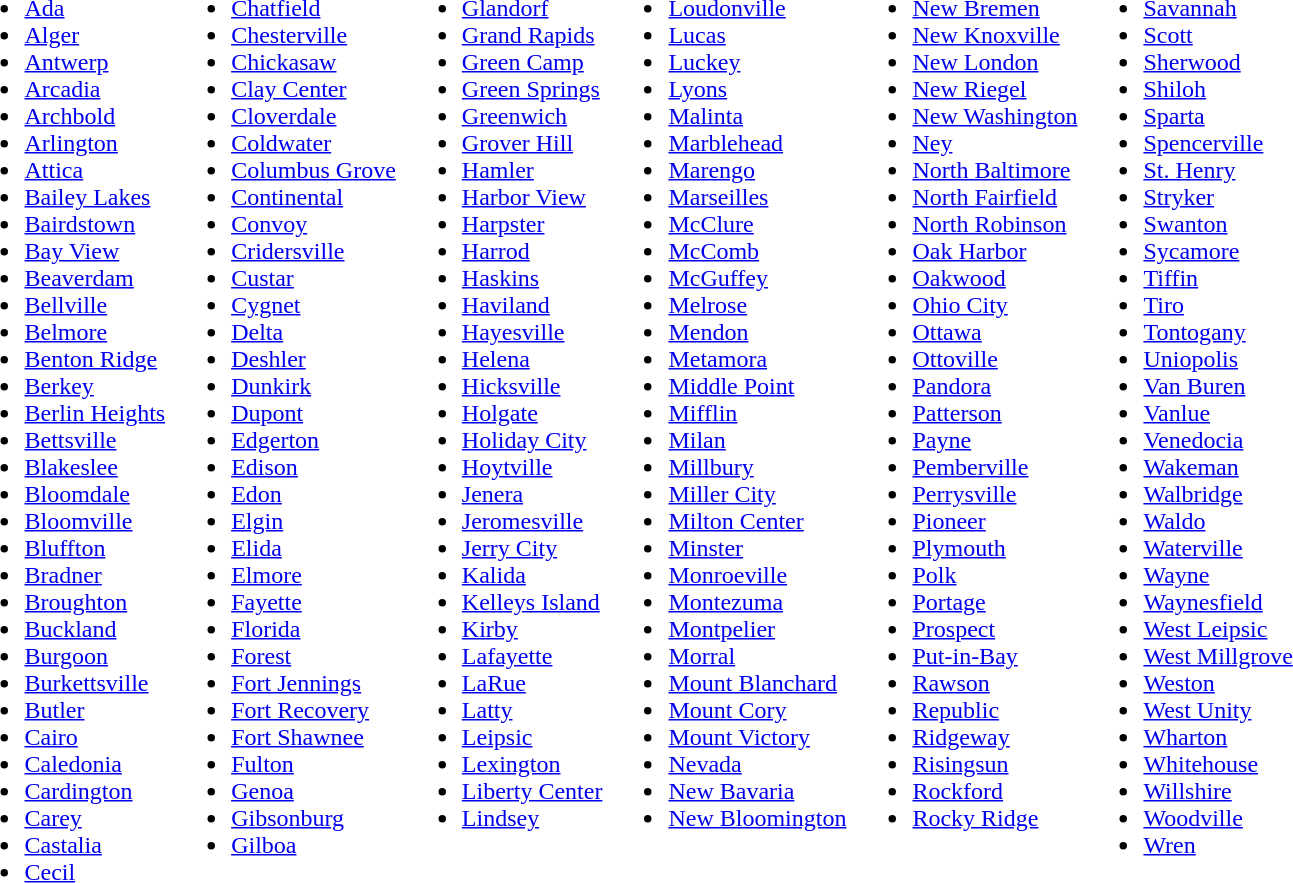<table>
<tr ---- valign="top">
<td><br><ul><li><a href='#'>Ada</a></li><li><a href='#'>Alger</a></li><li><a href='#'>Antwerp</a></li><li><a href='#'>Arcadia</a></li><li><a href='#'>Archbold</a></li><li><a href='#'>Arlington</a></li><li><a href='#'>Attica</a></li><li><a href='#'>Bailey Lakes</a></li><li><a href='#'>Bairdstown</a></li><li><a href='#'>Bay View</a></li><li><a href='#'>Beaverdam</a></li><li><a href='#'>Bellville</a></li><li><a href='#'>Belmore</a></li><li><a href='#'>Benton Ridge</a></li><li><a href='#'>Berkey</a></li><li><a href='#'>Berlin Heights</a></li><li><a href='#'>Bettsville</a></li><li><a href='#'>Blakeslee</a></li><li><a href='#'>Bloomdale</a></li><li><a href='#'>Bloomville</a></li><li><a href='#'>Bluffton</a></li><li><a href='#'>Bradner</a></li><li><a href='#'>Broughton</a></li><li><a href='#'>Buckland</a></li><li><a href='#'>Burgoon</a></li><li><a href='#'>Burkettsville</a></li><li><a href='#'>Butler</a></li><li><a href='#'>Cairo</a></li><li><a href='#'>Caledonia</a></li><li><a href='#'>Cardington</a></li><li><a href='#'>Carey</a></li><li><a href='#'>Castalia</a></li><li><a href='#'>Cecil</a></li></ul></td>
<td><br><ul><li><a href='#'>Chatfield</a></li><li><a href='#'>Chesterville</a></li><li><a href='#'>Chickasaw</a></li><li><a href='#'>Clay Center</a></li><li><a href='#'>Cloverdale</a></li><li><a href='#'>Coldwater</a></li><li><a href='#'>Columbus Grove</a></li><li><a href='#'>Continental</a></li><li><a href='#'>Convoy</a></li><li><a href='#'>Cridersville</a></li><li><a href='#'>Custar</a></li><li><a href='#'>Cygnet</a></li><li><a href='#'>Delta</a></li><li><a href='#'>Deshler</a></li><li><a href='#'>Dunkirk</a></li><li><a href='#'>Dupont</a></li><li><a href='#'>Edgerton</a></li><li><a href='#'>Edison</a></li><li><a href='#'>Edon</a></li><li><a href='#'>Elgin</a></li><li><a href='#'>Elida</a></li><li><a href='#'>Elmore</a></li><li><a href='#'>Fayette</a></li><li><a href='#'>Florida</a></li><li><a href='#'>Forest</a></li><li><a href='#'>Fort Jennings</a></li><li><a href='#'>Fort Recovery</a></li><li><a href='#'>Fort Shawnee</a></li><li><a href='#'>Fulton</a></li><li><a href='#'>Genoa</a></li><li><a href='#'>Gibsonburg</a></li><li><a href='#'>Gilboa</a></li></ul></td>
<td><br><ul><li><a href='#'>Glandorf</a></li><li><a href='#'>Grand Rapids</a></li><li><a href='#'>Green Camp</a></li><li><a href='#'>Green Springs</a></li><li><a href='#'>Greenwich</a></li><li><a href='#'>Grover Hill</a></li><li><a href='#'>Hamler</a></li><li><a href='#'>Harbor View</a></li><li><a href='#'>Harpster</a></li><li><a href='#'>Harrod</a></li><li><a href='#'>Haskins</a></li><li><a href='#'>Haviland</a></li><li><a href='#'>Hayesville</a></li><li><a href='#'>Helena</a></li><li><a href='#'>Hicksville</a></li><li><a href='#'>Holgate</a></li><li><a href='#'>Holiday City</a></li><li><a href='#'>Hoytville</a></li><li><a href='#'>Jenera</a></li><li><a href='#'>Jeromesville</a></li><li><a href='#'>Jerry City</a></li><li><a href='#'>Kalida</a></li><li><a href='#'>Kelleys Island</a></li><li><a href='#'>Kirby</a></li><li><a href='#'>Lafayette</a></li><li><a href='#'>LaRue</a></li><li><a href='#'>Latty</a></li><li><a href='#'>Leipsic</a></li><li><a href='#'>Lexington</a></li><li><a href='#'>Liberty Center</a></li><li><a href='#'>Lindsey</a></li></ul></td>
<td><br><ul><li><a href='#'>Loudonville</a></li><li><a href='#'>Lucas</a></li><li><a href='#'>Luckey</a></li><li><a href='#'>Lyons</a></li><li><a href='#'>Malinta</a></li><li><a href='#'>Marblehead</a></li><li><a href='#'>Marengo</a></li><li><a href='#'>Marseilles</a></li><li><a href='#'>McClure</a></li><li><a href='#'>McComb</a></li><li><a href='#'>McGuffey</a></li><li><a href='#'>Melrose</a></li><li><a href='#'>Mendon</a></li><li><a href='#'>Metamora</a></li><li><a href='#'>Middle Point</a></li><li><a href='#'>Mifflin</a></li><li><a href='#'>Milan</a></li><li><a href='#'>Millbury</a></li><li><a href='#'>Miller City</a></li><li><a href='#'>Milton Center</a></li><li><a href='#'>Minster</a></li><li><a href='#'>Monroeville</a></li><li><a href='#'>Montezuma</a></li><li><a href='#'>Montpelier</a></li><li><a href='#'>Morral</a></li><li><a href='#'>Mount Blanchard</a></li><li><a href='#'>Mount Cory</a></li><li><a href='#'>Mount Victory</a></li><li><a href='#'>Nevada</a></li><li><a href='#'>New Bavaria</a></li><li><a href='#'>New Bloomington</a></li></ul></td>
<td><br><ul><li><a href='#'>New Bremen</a></li><li><a href='#'>New Knoxville</a></li><li><a href='#'>New London</a></li><li><a href='#'>New Riegel</a></li><li><a href='#'>New Washington</a></li><li><a href='#'>Ney</a></li><li><a href='#'>North Baltimore</a></li><li><a href='#'>North Fairfield</a></li><li><a href='#'>North Robinson</a></li><li><a href='#'>Oak Harbor</a></li><li><a href='#'>Oakwood</a></li><li><a href='#'>Ohio City</a></li><li><a href='#'>Ottawa</a></li><li><a href='#'>Ottoville</a></li><li><a href='#'>Pandora</a></li><li><a href='#'>Patterson</a></li><li><a href='#'>Payne</a></li><li><a href='#'>Pemberville</a></li><li><a href='#'>Perrysville</a></li><li><a href='#'>Pioneer</a></li><li><a href='#'>Plymouth</a></li><li><a href='#'>Polk</a></li><li><a href='#'>Portage</a></li><li><a href='#'>Prospect</a></li><li><a href='#'>Put-in-Bay</a></li><li><a href='#'>Rawson</a></li><li><a href='#'>Republic</a></li><li><a href='#'>Ridgeway</a></li><li><a href='#'>Risingsun</a></li><li><a href='#'>Rockford</a></li><li><a href='#'>Rocky Ridge</a></li></ul></td>
<td><br><ul><li><a href='#'>Savannah</a></li><li><a href='#'>Scott</a></li><li><a href='#'>Sherwood</a></li><li><a href='#'>Shiloh</a></li><li><a href='#'>Sparta</a></li><li><a href='#'>Spencerville</a></li><li><a href='#'>St. Henry</a></li><li><a href='#'>Stryker</a></li><li><a href='#'>Swanton</a></li><li><a href='#'>Sycamore</a></li><li><a href='#'>Tiffin</a></li><li><a href='#'>Tiro</a></li><li><a href='#'>Tontogany</a></li><li><a href='#'>Uniopolis</a></li><li><a href='#'>Van Buren</a></li><li><a href='#'>Vanlue</a></li><li><a href='#'>Venedocia</a></li><li><a href='#'>Wakeman</a></li><li><a href='#'>Walbridge</a></li><li><a href='#'>Waldo</a></li><li><a href='#'>Waterville</a></li><li><a href='#'>Wayne</a></li><li><a href='#'>Waynesfield</a></li><li><a href='#'>West Leipsic</a></li><li><a href='#'>West Millgrove</a></li><li><a href='#'>Weston</a></li><li><a href='#'>West Unity</a></li><li><a href='#'>Wharton</a></li><li><a href='#'>Whitehouse</a></li><li><a href='#'>Willshire</a></li><li><a href='#'>Woodville</a></li><li><a href='#'>Wren</a></li></ul></td>
</tr>
</table>
